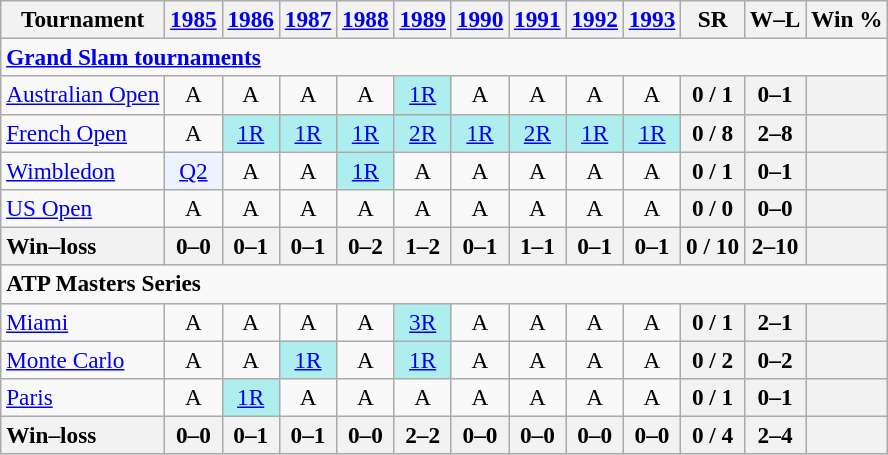<table class=wikitable style=text-align:center;font-size:97%>
<tr>
<th>Tournament</th>
<th><a href='#'>1985</a></th>
<th><a href='#'>1986</a></th>
<th><a href='#'>1987</a></th>
<th><a href='#'>1988</a></th>
<th><a href='#'>1989</a></th>
<th><a href='#'>1990</a></th>
<th><a href='#'>1991</a></th>
<th><a href='#'>1992</a></th>
<th><a href='#'>1993</a></th>
<th>SR</th>
<th>W–L</th>
<th>Win %</th>
</tr>
<tr>
<td colspan=23 align=left><strong><a href='#'>Grand Slam tournaments</a></strong></td>
</tr>
<tr>
<td align=left><a href='#'>Australian Open</a></td>
<td>A</td>
<td>A</td>
<td>A</td>
<td>A</td>
<td bgcolor=afeeee><a href='#'>1R</a></td>
<td>A</td>
<td>A</td>
<td>A</td>
<td>A</td>
<th>0 / 1</th>
<th>0–1</th>
<th></th>
</tr>
<tr>
<td align=left><a href='#'>French Open</a></td>
<td>A</td>
<td bgcolor=afeeee><a href='#'>1R</a></td>
<td bgcolor=afeeee><a href='#'>1R</a></td>
<td bgcolor=afeeee><a href='#'>1R</a></td>
<td bgcolor=afeeee><a href='#'>2R</a></td>
<td bgcolor=afeeee><a href='#'>1R</a></td>
<td bgcolor=afeeee><a href='#'>2R</a></td>
<td bgcolor=afeeee><a href='#'>1R</a></td>
<td bgcolor=afeeee><a href='#'>1R</a></td>
<th>0 / 8</th>
<th>2–8</th>
<th></th>
</tr>
<tr>
<td align=left><a href='#'>Wimbledon</a></td>
<td bgcolor=ecf2ff><a href='#'>Q2</a></td>
<td>A</td>
<td>A</td>
<td bgcolor=afeeee><a href='#'>1R</a></td>
<td>A</td>
<td>A</td>
<td>A</td>
<td>A</td>
<td>A</td>
<th>0 / 1</th>
<th>0–1</th>
<th></th>
</tr>
<tr>
<td align=left><a href='#'>US Open</a></td>
<td>A</td>
<td>A</td>
<td>A</td>
<td>A</td>
<td>A</td>
<td>A</td>
<td>A</td>
<td>A</td>
<td>A</td>
<th>0 / 0</th>
<th>0–0</th>
<th></th>
</tr>
<tr>
<th style=text-align:left>Win–loss</th>
<th>0–0</th>
<th>0–1</th>
<th>0–1</th>
<th>0–2</th>
<th>1–2</th>
<th>0–1</th>
<th>1–1</th>
<th>0–1</th>
<th>0–1</th>
<th>0 / 10</th>
<th>2–10</th>
<th></th>
</tr>
<tr>
<td colspan=23 align=left><strong>ATP Masters Series</strong></td>
</tr>
<tr>
<td align=left><a href='#'>Miami</a></td>
<td>A</td>
<td>A</td>
<td>A</td>
<td>A</td>
<td bgcolor=afeeee><a href='#'>3R</a></td>
<td>A</td>
<td>A</td>
<td>A</td>
<td>A</td>
<th>0 / 1</th>
<th>2–1</th>
<th></th>
</tr>
<tr>
<td align=left><a href='#'>Monte Carlo</a></td>
<td>A</td>
<td>A</td>
<td bgcolor=afeeee><a href='#'>1R</a></td>
<td>A</td>
<td bgcolor=afeeee><a href='#'>1R</a></td>
<td>A</td>
<td>A</td>
<td>A</td>
<td>A</td>
<th>0 / 2</th>
<th>0–2</th>
<th></th>
</tr>
<tr>
<td align=left><a href='#'>Paris</a></td>
<td>A</td>
<td bgcolor=afeeee><a href='#'>1R</a></td>
<td>A</td>
<td>A</td>
<td>A</td>
<td>A</td>
<td>A</td>
<td>A</td>
<td>A</td>
<th>0 / 1</th>
<th>0–1</th>
<th></th>
</tr>
<tr>
<th style=text-align:left>Win–loss</th>
<th>0–0</th>
<th>0–1</th>
<th>0–1</th>
<th>0–0</th>
<th>2–2</th>
<th>0–0</th>
<th>0–0</th>
<th>0–0</th>
<th>0–0</th>
<th>0 / 4</th>
<th>2–4</th>
<th></th>
</tr>
</table>
